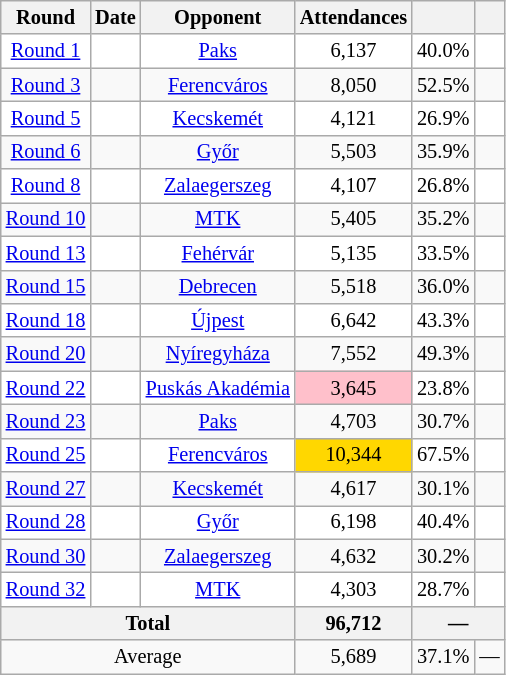<table class="wikitable sortable mw-collapsible mw-collapsed" style="text-align:center; font-size:85%;">
<tr>
<th scope="col">Round</th>
<th scope="col">Date</th>
<th scope="col">Opponent</th>
<th scope="col">Attendances</th>
<th scope="col"></th>
<th scope="col"></th>
</tr>
<tr bgcolor="white">
<td><a href='#'>Round 1</a></td>
<td></td>
<td><a href='#'>Paks</a></td>
<td>6,137</td>
<td>40.0%</td>
<td></td>
</tr>
<tr>
<td><a href='#'>Round 3</a></td>
<td></td>
<td><a href='#'>Ferencváros</a></td>
<td>8,050</td>
<td>52.5%</td>
<td></td>
</tr>
<tr bgcolor="white">
<td><a href='#'>Round 5</a></td>
<td></td>
<td><a href='#'>Kecskemét</a></td>
<td>4,121</td>
<td>26.9%</td>
<td></td>
</tr>
<tr>
<td><a href='#'>Round 6</a></td>
<td></td>
<td><a href='#'>Győr</a></td>
<td>5,503</td>
<td>35.9%</td>
<td></td>
</tr>
<tr bgcolor="white">
<td><a href='#'>Round 8</a></td>
<td></td>
<td><a href='#'>Zalaegerszeg</a></td>
<td>4,107</td>
<td>26.8%</td>
<td></td>
</tr>
<tr>
<td><a href='#'>Round 10</a></td>
<td></td>
<td><a href='#'>MTK</a></td>
<td>5,405</td>
<td>35.2%</td>
<td></td>
</tr>
<tr bgcolor="white">
<td><a href='#'>Round 13</a></td>
<td></td>
<td><a href='#'>Fehérvár</a></td>
<td>5,135</td>
<td>33.5%</td>
<td></td>
</tr>
<tr>
<td><a href='#'>Round 15</a></td>
<td></td>
<td><a href='#'>Debrecen</a></td>
<td>5,518</td>
<td>36.0%</td>
<td></td>
</tr>
<tr bgcolor="white">
<td><a href='#'>Round 18</a></td>
<td></td>
<td><a href='#'>Újpest</a></td>
<td>6,642</td>
<td>43.3%</td>
<td></td>
</tr>
<tr>
<td><a href='#'>Round 20</a></td>
<td></td>
<td><a href='#'>Nyíregyháza</a></td>
<td>7,552</td>
<td>49.3%</td>
<td></td>
</tr>
<tr bgcolor="white">
<td><a href='#'>Round 22</a></td>
<td></td>
<td><a href='#'>Puskás Akadémia</a></td>
<td style="background-color: pink;">3,645</td>
<td>23.8%</td>
<td></td>
</tr>
<tr>
<td><a href='#'>Round 23</a></td>
<td></td>
<td><a href='#'>Paks</a></td>
<td>4,703</td>
<td>30.7%</td>
<td></td>
</tr>
<tr bgcolor="white">
<td><a href='#'>Round 25</a></td>
<td></td>
<td><a href='#'>Ferencváros</a></td>
<td style="background-color: gold;">10,344</td>
<td>67.5%</td>
<td></td>
</tr>
<tr>
<td><a href='#'>Round 27</a></td>
<td></td>
<td><a href='#'>Kecskemét</a></td>
<td>4,617</td>
<td>30.1%</td>
<td></td>
</tr>
<tr bgcolor="white">
<td><a href='#'>Round 28</a></td>
<td></td>
<td><a href='#'>Győr</a></td>
<td>6,198</td>
<td>40.4%</td>
<td></td>
</tr>
<tr>
<td><a href='#'>Round 30</a></td>
<td></td>
<td><a href='#'>Zalaegerszeg</a></td>
<td>4,632</td>
<td>30.2%</td>
<td></td>
</tr>
<tr bgcolor="white">
<td><a href='#'>Round 32</a></td>
<td></td>
<td><a href='#'>MTK</a></td>
<td>4,303</td>
<td>28.7%</td>
<td></td>
</tr>
<tr>
<th colspan="3">Total</th>
<th>96,712</th>
<th colspan="2">—</th>
</tr>
<tr>
<td colspan="3">Average</td>
<td>5,689</td>
<td>37.1%</td>
<td>—</td>
</tr>
</table>
